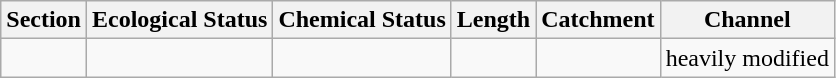<table class="wikitable">
<tr>
<th>Section</th>
<th>Ecological Status</th>
<th>Chemical Status</th>
<th>Length</th>
<th>Catchment</th>
<th>Channel</th>
</tr>
<tr>
<td></td>
<td></td>
<td></td>
<td></td>
<td></td>
<td>heavily modified</td>
</tr>
</table>
